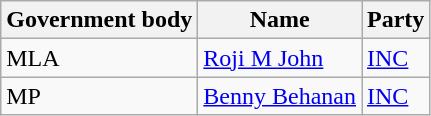<table class="wikitable">
<tr>
<th>Government body</th>
<th>Name</th>
<th>Party</th>
</tr>
<tr>
<td>MLA</td>
<td><a href='#'>Roji M John</a></td>
<td><a href='#'>INC</a></td>
</tr>
<tr>
<td>MP</td>
<td><a href='#'>Benny Behanan</a></td>
<td><a href='#'>INC</a></td>
</tr>
</table>
